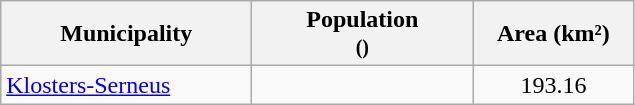<table class="wikitable">
<tr>
<th width="160">Municipality</th>
<th width="140">Population <small><br>()</small></th>
<th width="100">Area (km²)</th>
</tr>
<tr>
<td><a href='#'>Klosters-Serneus</a></td>
<td align="center"></td>
<td align="center">193.16</td>
</tr>
</table>
